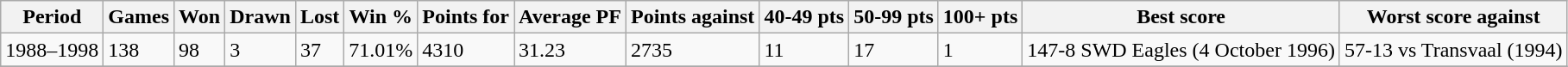<table class="wikitable">
<tr>
<th>Period</th>
<th>Games</th>
<th>Won</th>
<th>Drawn</th>
<th>Lost</th>
<th>Win %</th>
<th>Points for</th>
<th>Average PF</th>
<th>Points against</th>
<th>40-49 pts</th>
<th>50-99 pts</th>
<th>100+ pts</th>
<th>Best score</th>
<th>Worst score against</th>
</tr>
<tr>
<td>1988–1998</td>
<td>138</td>
<td>98</td>
<td>3</td>
<td>37</td>
<td>71.01%</td>
<td>4310</td>
<td>31.23</td>
<td>2735</td>
<td>11</td>
<td>17</td>
<td>1</td>
<td>147-8 SWD Eagles (4 October 1996)</td>
<td>57-13 vs Transvaal (1994)</td>
</tr>
<tr>
</tr>
</table>
